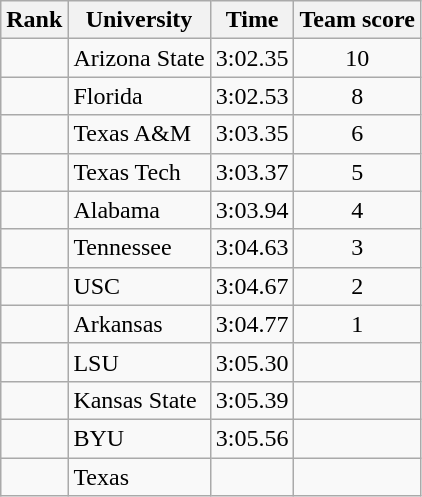<table class="wikitable sortable plainrowheaders" style="text-align:center">
<tr>
<th scope="col">Rank</th>
<th scope="col">University</th>
<th scope="col">Time</th>
<th scope="col">Team score</th>
</tr>
<tr>
<td></td>
<td align=left>Arizona State</td>
<td>3:02.35</td>
<td>10</td>
</tr>
<tr>
<td></td>
<td align=left>Florida</td>
<td>3:02.53</td>
<td>8</td>
</tr>
<tr>
<td></td>
<td align=left>Texas A&M</td>
<td>3:03.35</td>
<td>6</td>
</tr>
<tr>
<td></td>
<td align=left>Texas Tech</td>
<td>3:03.37</td>
<td>5</td>
</tr>
<tr>
<td></td>
<td align=left>Alabama</td>
<td>3:03.94</td>
<td>4</td>
</tr>
<tr>
<td></td>
<td align=left>Tennessee</td>
<td>3:04.63</td>
<td>3</td>
</tr>
<tr>
<td></td>
<td align=left>USC</td>
<td>3:04.67</td>
<td>2</td>
</tr>
<tr>
<td></td>
<td align=left>Arkansas</td>
<td>3:04.77</td>
<td>1</td>
</tr>
<tr>
<td></td>
<td align=left>LSU</td>
<td>3:05.30</td>
<td></td>
</tr>
<tr>
<td></td>
<td align=left>Kansas State</td>
<td>3:05.39</td>
<td></td>
</tr>
<tr>
<td></td>
<td align=left>BYU</td>
<td>3:05.56</td>
<td></td>
</tr>
<tr>
<td></td>
<td align=left>Texas</td>
<td></td>
<td></td>
</tr>
</table>
